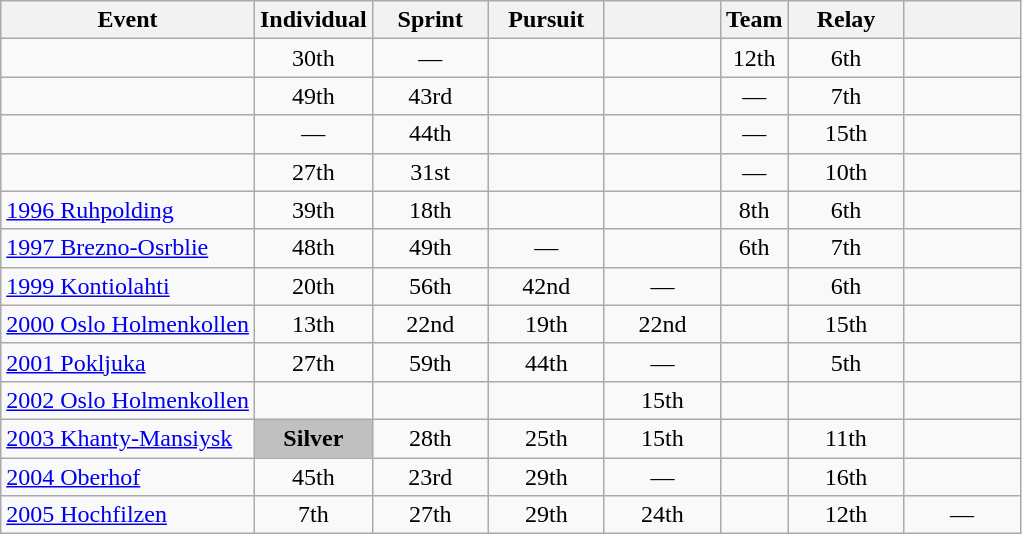<table class="wikitable" style="text-align: center;">
<tr ">
<th>Event</th>
<th style="width:70px;">Individual</th>
<th style="width:70px;">Sprint</th>
<th style="width:70px;">Pursuit</th>
<th style="width:70px;"></th>
<th>Team</th>
<th style="width:70px;">Relay</th>
<th style="width:70px;"></th>
</tr>
<tr>
<td align=left></td>
<td>30th</td>
<td>—</td>
<td></td>
<td></td>
<td>12th</td>
<td>6th</td>
<td></td>
</tr>
<tr>
<td align=left></td>
<td>49th</td>
<td>43rd</td>
<td></td>
<td></td>
<td>—</td>
<td>7th</td>
<td></td>
</tr>
<tr>
<td align=left></td>
<td>—</td>
<td>44th</td>
<td></td>
<td></td>
<td>—</td>
<td>15th</td>
<td></td>
</tr>
<tr>
<td align=left></td>
<td>27th</td>
<td>31st</td>
<td></td>
<td></td>
<td>—</td>
<td>10th</td>
<td></td>
</tr>
<tr>
<td align=left> <a href='#'>1996 Ruhpolding</a></td>
<td>39th</td>
<td>18th</td>
<td></td>
<td></td>
<td>8th</td>
<td>6th</td>
<td></td>
</tr>
<tr>
<td align=left> <a href='#'>1997 Brezno-Osrblie</a></td>
<td>48th</td>
<td>49th</td>
<td>—</td>
<td></td>
<td>6th</td>
<td>7th</td>
<td></td>
</tr>
<tr>
<td align=left> <a href='#'>1999 Kontiolahti</a></td>
<td>20th</td>
<td>56th</td>
<td>42nd</td>
<td>—</td>
<td></td>
<td>6th</td>
<td></td>
</tr>
<tr>
<td align=left> <a href='#'>2000 Oslo Holmenkollen</a></td>
<td>13th</td>
<td>22nd</td>
<td>19th</td>
<td>22nd</td>
<td></td>
<td>15th</td>
<td></td>
</tr>
<tr>
<td align=left> <a href='#'>2001 Pokljuka</a></td>
<td>27th</td>
<td>59th</td>
<td>44th</td>
<td>—</td>
<td></td>
<td>5th</td>
<td></td>
</tr>
<tr>
<td align=left> <a href='#'>2002 Oslo Holmenkollen</a></td>
<td></td>
<td></td>
<td></td>
<td>15th</td>
<td></td>
<td></td>
<td></td>
</tr>
<tr>
<td align=left> <a href='#'>2003 Khanty-Mansiysk</a></td>
<td style="background:silver;"><strong>Silver</strong></td>
<td>28th</td>
<td>25th</td>
<td>15th</td>
<td></td>
<td>11th</td>
<td></td>
</tr>
<tr>
<td align=left> <a href='#'>2004 Oberhof</a></td>
<td>45th</td>
<td>23rd</td>
<td>29th</td>
<td>—</td>
<td></td>
<td>16th</td>
<td></td>
</tr>
<tr>
<td align=left> <a href='#'>2005 Hochfilzen</a></td>
<td>7th</td>
<td>27th</td>
<td>29th</td>
<td>24th</td>
<td></td>
<td>12th</td>
<td>—</td>
</tr>
</table>
